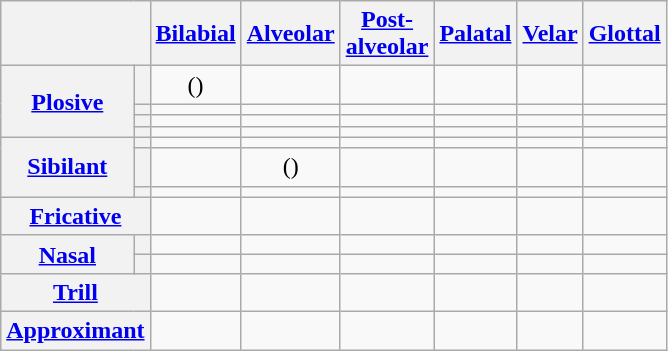<table class="wikitable" style="text-align: center;">
<tr>
<th colspan="2"></th>
<th><a href='#'>Bilabial</a></th>
<th><a href='#'>Alveolar</a></th>
<th><a href='#'>Post-<br>alveolar</a></th>
<th><a href='#'>Palatal</a></th>
<th><a href='#'>Velar</a></th>
<th><a href='#'>Glottal</a></th>
</tr>
<tr>
<th rowspan="4"><a href='#'>Plosive</a></th>
<th></th>
<td>()</td>
<td></td>
<td></td>
<td></td>
<td></td>
<td></td>
</tr>
<tr>
<th></th>
<td></td>
<td></td>
<td></td>
<td></td>
<td></td>
<td></td>
</tr>
<tr>
<th></th>
<td></td>
<td></td>
<td></td>
<td></td>
<td></td>
<td></td>
</tr>
<tr>
<th></th>
<td></td>
<td></td>
<td></td>
<td></td>
<td></td>
<td></td>
</tr>
<tr>
<th rowspan="3"><a href='#'>Sibilant</a></th>
<th></th>
<td></td>
<td></td>
<td></td>
<td></td>
<td></td>
<td></td>
</tr>
<tr>
<th></th>
<td></td>
<td>()</td>
<td></td>
<td></td>
<td></td>
<td></td>
</tr>
<tr>
<th></th>
<td></td>
<td></td>
<td></td>
<td></td>
<td></td>
<td></td>
</tr>
<tr>
<th colspan="2"><a href='#'>Fricative</a></th>
<td></td>
<td></td>
<td></td>
<td></td>
<td></td>
<td></td>
</tr>
<tr>
<th rowspan="2"><a href='#'>Nasal</a></th>
<th></th>
<td></td>
<td></td>
<td></td>
<td></td>
<td></td>
<td></td>
</tr>
<tr>
<th></th>
<td></td>
<td></td>
<td></td>
<td></td>
<td></td>
<td></td>
</tr>
<tr>
<th colspan="2"><a href='#'>Trill</a></th>
<td></td>
<td></td>
<td></td>
<td></td>
<td></td>
<td></td>
</tr>
<tr>
<th colspan="2"><a href='#'>Approximant</a></th>
<td></td>
<td></td>
<td></td>
<td></td>
<td></td>
<td></td>
</tr>
</table>
